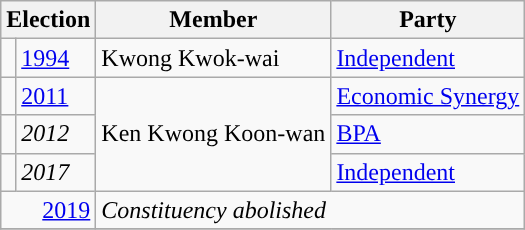<table class="wikitable">
<tr>
<th colspan="2">Election</th>
<th>Member</th>
<th>Party</th>
</tr>
<tr>
<td style="background-color: "></td>
<td><a href='#'>1994</a></td>
<td>Kwong Kwok-wai</td>
<td><a href='#'>Independent</a></td>
</tr>
<tr>
<td style="background-color: "></td>
<td><a href='#'>2011</a></td>
<td rowspan=3>Ken Kwong Koon-wan</td>
<td><a href='#'>Economic Synergy</a></td>
</tr>
<tr>
<td style="background-color: "></td>
<td><em>2012</em></td>
<td><a href='#'>BPA</a></td>
</tr>
<tr>
<td style="background-color: "></td>
<td><em>2017</em></td>
<td><a href='#'>Independent</a></td>
</tr>
<tr>
<td colspan=2 align=right><a href='#'>2019</a></td>
<td colspan=2><em>Constituency abolished</em></td>
</tr>
<tr>
</tr>
</table>
